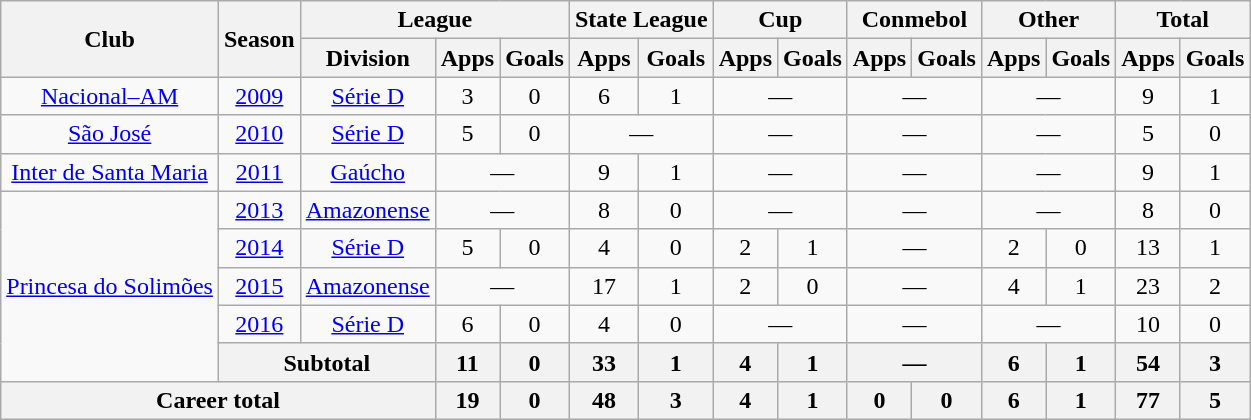<table class="wikitable" style="text-align: center;">
<tr>
<th rowspan="2">Club</th>
<th rowspan="2">Season</th>
<th colspan="3">League</th>
<th colspan="2">State League</th>
<th colspan="2">Cup</th>
<th colspan="2">Conmebol</th>
<th colspan="2">Other</th>
<th colspan="2">Total</th>
</tr>
<tr>
<th>Division</th>
<th>Apps</th>
<th>Goals</th>
<th>Apps</th>
<th>Goals</th>
<th>Apps</th>
<th>Goals</th>
<th>Apps</th>
<th>Goals</th>
<th>Apps</th>
<th>Goals</th>
<th>Apps</th>
<th>Goals</th>
</tr>
<tr>
<td valign="center"><a href='#'>Nacional–AM</a></td>
<td><a href='#'>2009</a></td>
<td><a href='#'>Série D</a></td>
<td>3</td>
<td>0</td>
<td>6</td>
<td>1</td>
<td colspan="2">—</td>
<td colspan="2">—</td>
<td colspan="2">—</td>
<td>9</td>
<td>1</td>
</tr>
<tr>
<td valign="center"><a href='#'>São José</a></td>
<td><a href='#'>2010</a></td>
<td><a href='#'>Série D</a></td>
<td>5</td>
<td>0</td>
<td colspan="2">—</td>
<td colspan="2">—</td>
<td colspan="2">—</td>
<td colspan="2">—</td>
<td>5</td>
<td>0</td>
</tr>
<tr>
<td valign="center"><a href='#'>Inter de Santa Maria</a></td>
<td><a href='#'>2011</a></td>
<td><a href='#'>Gaúcho</a></td>
<td colspan="2">—</td>
<td>9</td>
<td>1</td>
<td colspan="2">—</td>
<td colspan="2">—</td>
<td colspan="2">—</td>
<td>9</td>
<td>1</td>
</tr>
<tr>
<td rowspan=5 valign="center"><a href='#'>Princesa do Solimões</a></td>
<td><a href='#'>2013</a></td>
<td><a href='#'>Amazonense</a></td>
<td colspan="2">—</td>
<td>8</td>
<td>0</td>
<td colspan="2">—</td>
<td colspan="2">—</td>
<td colspan="2">—</td>
<td>8</td>
<td>0</td>
</tr>
<tr>
<td><a href='#'>2014</a></td>
<td><a href='#'>Série D</a></td>
<td>5</td>
<td>0</td>
<td>4</td>
<td>0</td>
<td>2</td>
<td>1</td>
<td colspan="2">—</td>
<td>2</td>
<td>0</td>
<td>13</td>
<td>1</td>
</tr>
<tr>
<td><a href='#'>2015</a></td>
<td><a href='#'>Amazonense</a></td>
<td colspan="2">—</td>
<td>17</td>
<td>1</td>
<td>2</td>
<td>0</td>
<td colspan="2">—</td>
<td>4</td>
<td>1</td>
<td>23</td>
<td>2</td>
</tr>
<tr>
<td><a href='#'>2016</a></td>
<td><a href='#'>Série D</a></td>
<td>6</td>
<td>0</td>
<td>4</td>
<td>0</td>
<td colspan="2">—</td>
<td colspan="2">—</td>
<td colspan="2">—</td>
<td>10</td>
<td>0</td>
</tr>
<tr>
<th colspan="2"><strong>Subtotal</strong></th>
<th>11</th>
<th>0</th>
<th>33</th>
<th>1</th>
<th>4</th>
<th>1</th>
<th colspan="2">—</th>
<th>6</th>
<th>1</th>
<th>54</th>
<th>3</th>
</tr>
<tr>
<th colspan="3"><strong>Career total</strong></th>
<th>19</th>
<th>0</th>
<th>48</th>
<th>3</th>
<th>4</th>
<th>1</th>
<th>0</th>
<th>0</th>
<th>6</th>
<th>1</th>
<th>77</th>
<th>5</th>
</tr>
</table>
